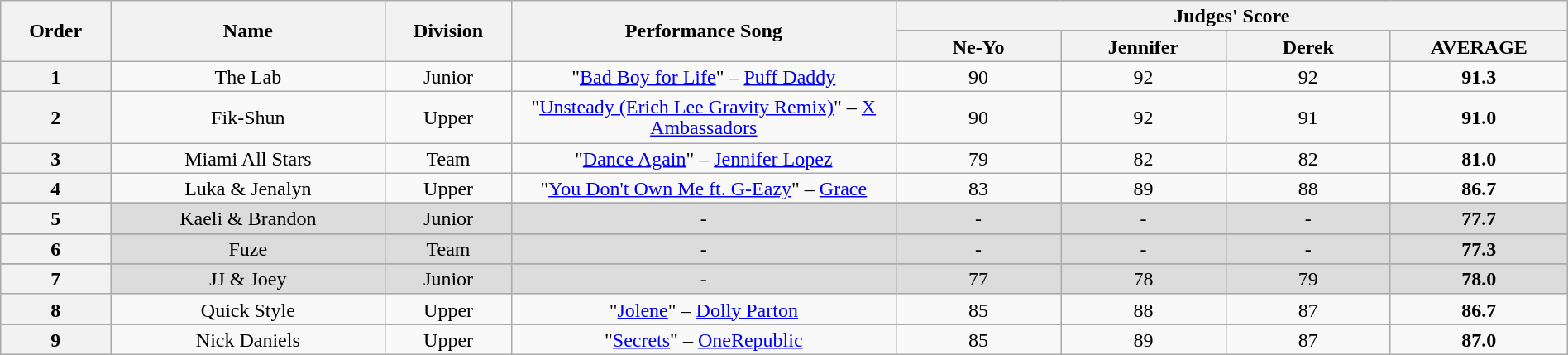<table class="wikitable" style="text-align:center; line-height:17px; width:100%;">
<tr>
<th scope="col" rowspan="2" style="width:04%;">Order</th>
<th scope="col" rowspan="2" style="width:10%;">Name</th>
<th scope="col" rowspan="2" style="width:04%;">Division</th>
<th scope="col" rowspan="2" style="width:14%;">Performance Song</th>
<th scope="col" colspan="4" style="width:24%;">Judges' Score</th>
</tr>
<tr>
<th style="width:06%;">Ne-Yo</th>
<th style="width:06%;">Jennifer</th>
<th style="width:06%;">Derek</th>
<th style="width:06%;">AVERAGE</th>
</tr>
<tr>
<th>1</th>
<td>The Lab</td>
<td>Junior</td>
<td>"<a href='#'>Bad Boy for Life</a>" – <a href='#'>Puff Daddy</a></td>
<td>90</td>
<td>92</td>
<td>92</td>
<td><strong>91.3</strong></td>
</tr>
<tr>
<th>2</th>
<td>Fik-Shun</td>
<td>Upper</td>
<td>"<a href='#'>Unsteady (Erich Lee Gravity Remix)</a>" – <a href='#'>X Ambassadors</a></td>
<td>90</td>
<td>92</td>
<td>91</td>
<td><strong>91.0</strong></td>
</tr>
<tr>
<th>3</th>
<td>Miami All Stars</td>
<td>Team</td>
<td>"<a href='#'>Dance Again</a>" – <a href='#'>Jennifer Lopez</a></td>
<td>79</td>
<td>82</td>
<td>82</td>
<td><strong>81.0</strong></td>
</tr>
<tr>
<th>4</th>
<td>Luka & Jenalyn</td>
<td>Upper</td>
<td>"<a href='#'>You Don't Own Me ft. G-Eazy</a>" – <a href='#'>Grace</a></td>
<td>83</td>
<td>89</td>
<td>88</td>
<td><strong>86.7</strong></td>
</tr>
<tr>
</tr>
<tr style="background:#DCDCDC;">
<th>5</th>
<td>Kaeli & Brandon</td>
<td>Junior</td>
<td><em>-</em></td>
<td><em>-</em></td>
<td><em>-</em></td>
<td><em>-</em></td>
<td><strong>77.7</strong></td>
</tr>
<tr>
</tr>
<tr style="background:#DCDCDC;">
<th>6</th>
<td>Fuze</td>
<td>Team</td>
<td><em>-</em></td>
<td><em>-</em></td>
<td><em>-</em></td>
<td><em>-</em></td>
<td><strong>77.3</strong></td>
</tr>
<tr>
</tr>
<tr style="background:#DCDCDC;">
<th>7</th>
<td>JJ & Joey</td>
<td>Junior</td>
<td><em>-</em></td>
<td>77</td>
<td>78</td>
<td>79</td>
<td><strong>78.0</strong></td>
</tr>
<tr>
<th>8</th>
<td>Quick Style</td>
<td>Upper</td>
<td>"<a href='#'>Jolene</a>" – <a href='#'>Dolly Parton</a></td>
<td>85</td>
<td>88</td>
<td>87</td>
<td><strong>86.7</strong></td>
</tr>
<tr>
<th>9</th>
<td>Nick Daniels</td>
<td>Upper</td>
<td>"<a href='#'>Secrets</a>" – <a href='#'>OneRepublic</a></td>
<td>85</td>
<td>89</td>
<td>87</td>
<td><strong>87.0</strong></td>
</tr>
</table>
